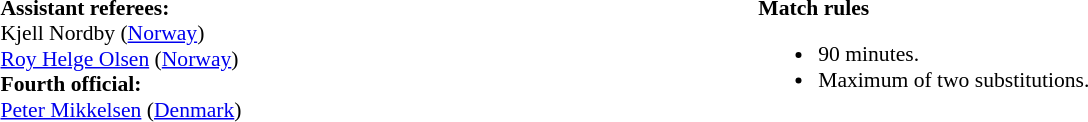<table style="width:100%; font-size:90%;">
<tr>
<td><br><strong>Assistant referees:</strong>
<br>Kjell Nordby (<a href='#'>Norway</a>)
<br><a href='#'>Roy Helge Olsen</a> (<a href='#'>Norway</a>)
<br><strong>Fourth official:</strong>
<br><a href='#'>Peter Mikkelsen</a> (<a href='#'>Denmark</a>)</td>
<td style="width:60%; vertical-align:top;"><br><strong>Match rules</strong><ul><li>90 minutes.</li><li>Maximum of two substitutions.</li></ul></td>
</tr>
</table>
